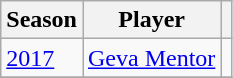<table class="wikitable" border="1">
<tr>
<th>Season</th>
<th>Player</th>
<th></th>
</tr>
<tr>
<td><a href='#'>2017</a></td>
<td><a href='#'>Geva Mentor</a></td>
<td></td>
</tr>
<tr>
</tr>
</table>
